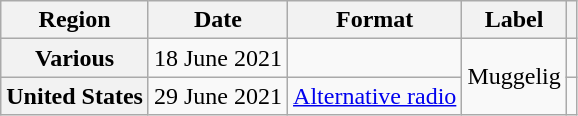<table class="wikitable plainrowheaders">
<tr>
<th scope="col">Region</th>
<th scope="col">Date</th>
<th scope="col">Format</th>
<th scope="col">Label</th>
<th scope="col"></th>
</tr>
<tr>
<th scope="row">Various</th>
<td>18 June 2021</td>
<td></td>
<td rowspan="2">Muggelig</td>
<td></td>
</tr>
<tr>
<th scope="row">United States</th>
<td>29 June 2021</td>
<td><a href='#'>Alternative radio</a></td>
<td></td>
</tr>
</table>
